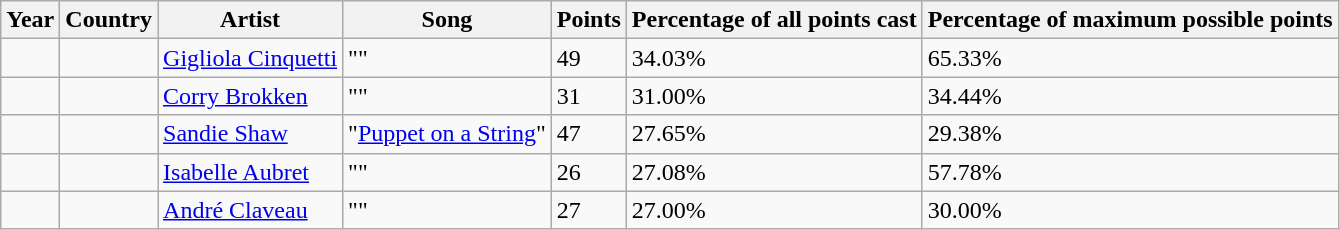<table class="wikitable sortable">
<tr>
<th scope="col">Year</th>
<th scope="col">Country</th>
<th scope="col">Artist</th>
<th scope="col">Song</th>
<th scope="col">Points</th>
<th scope="col">Percentage of all points cast</th>
<th scope="col">Percentage of maximum possible points</th>
</tr>
<tr>
<td></td>
<td></td>
<td><a href='#'>Gigliola Cinquetti</a></td>
<td>""</td>
<td>49</td>
<td>34.03%</td>
<td>65.33%</td>
</tr>
<tr>
<td></td>
<td></td>
<td><a href='#'>Corry Brokken</a></td>
<td>""</td>
<td>31</td>
<td>31.00%</td>
<td>34.44%</td>
</tr>
<tr>
<td></td>
<td></td>
<td><a href='#'>Sandie Shaw</a></td>
<td>"<a href='#'>Puppet on a String</a>"</td>
<td>47</td>
<td>27.65%</td>
<td>29.38%</td>
</tr>
<tr>
<td></td>
<td></td>
<td><a href='#'>Isabelle Aubret</a></td>
<td>""</td>
<td>26</td>
<td>27.08%</td>
<td>57.78%</td>
</tr>
<tr>
<td></td>
<td></td>
<td><a href='#'>André Claveau</a></td>
<td>""</td>
<td>27</td>
<td>27.00%</td>
<td>30.00%</td>
</tr>
</table>
